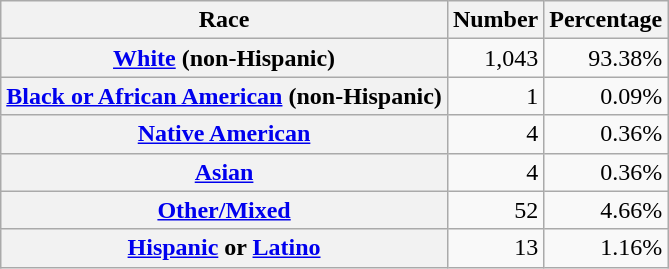<table class="wikitable" style="text-align:right">
<tr>
<th scope="col">Race</th>
<th scope="col">Number</th>
<th scope="col">Percentage</th>
</tr>
<tr>
<th scope="row"><a href='#'>White</a> (non-Hispanic)</th>
<td>1,043</td>
<td>93.38%</td>
</tr>
<tr>
<th scope="row"><a href='#'>Black or African American</a> (non-Hispanic)</th>
<td>1</td>
<td>0.09%</td>
</tr>
<tr>
<th scope="row"><a href='#'>Native American</a></th>
<td>4</td>
<td>0.36%</td>
</tr>
<tr>
<th scope="row"><a href='#'>Asian</a></th>
<td>4</td>
<td>0.36%</td>
</tr>
<tr>
<th scope="row"><a href='#'>Other/Mixed</a></th>
<td>52</td>
<td>4.66%</td>
</tr>
<tr>
<th scope="row"><a href='#'>Hispanic</a> or <a href='#'>Latino</a></th>
<td>13</td>
<td>1.16%</td>
</tr>
</table>
